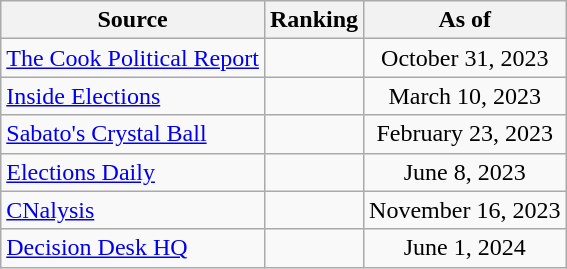<table class="wikitable" style="text-align:center">
<tr>
<th>Source</th>
<th>Ranking</th>
<th>As of</th>
</tr>
<tr>
<td align=left><a href='#'>The Cook Political Report</a></td>
<td></td>
<td>October 31, 2023</td>
</tr>
<tr>
<td align=left><a href='#'>Inside Elections</a></td>
<td></td>
<td>March 10, 2023</td>
</tr>
<tr>
<td align=left><a href='#'>Sabato's Crystal Ball</a></td>
<td></td>
<td>February 23, 2023</td>
</tr>
<tr>
<td align=left><a href='#'>Elections Daily</a></td>
<td></td>
<td>June 8, 2023</td>
</tr>
<tr>
<td align=left><a href='#'>CNalysis</a></td>
<td></td>
<td>November 16, 2023</td>
</tr>
<tr>
<td align=left><a href='#'>Decision Desk HQ</a></td>
<td></td>
<td>June 1, 2024</td>
</tr>
</table>
